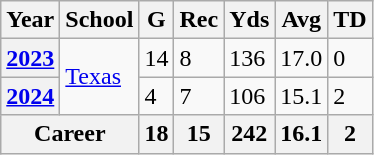<table class="wikitable">
<tr>
<th>Year</th>
<th>School</th>
<th>G</th>
<th>Rec</th>
<th>Yds</th>
<th>Avg</th>
<th>TD</th>
</tr>
<tr>
<th><a href='#'>2023</a></th>
<td rowspan="2"><a href='#'>Texas</a></td>
<td>14</td>
<td>8</td>
<td>136</td>
<td>17.0</td>
<td>0</td>
</tr>
<tr>
<th><a href='#'>2024</a></th>
<td>4</td>
<td>7</td>
<td>106</td>
<td>15.1</td>
<td>2</td>
</tr>
<tr>
<th colspan="2">Career</th>
<th>18</th>
<th>15</th>
<th>242</th>
<th>16.1</th>
<th>2</th>
</tr>
</table>
